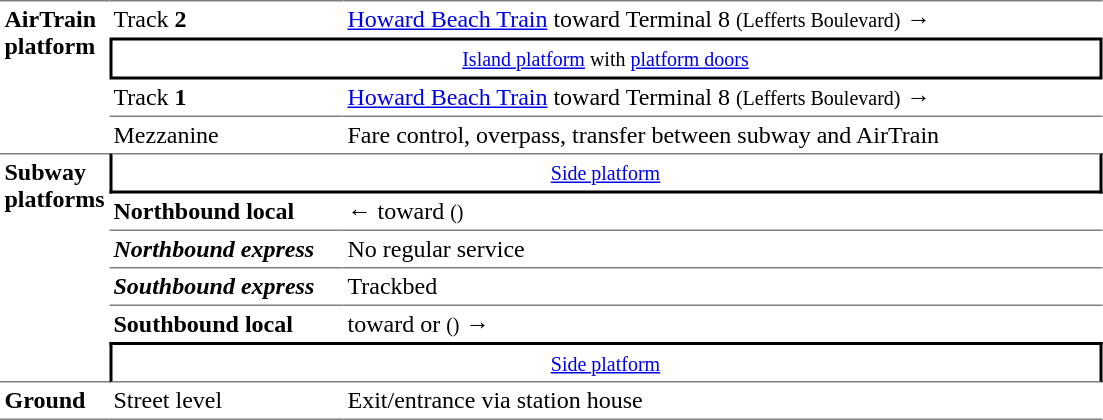<table border=0 cellspacing=0 cellpadding=3>
<tr>
<td style="border-top:solid 1px gray;" width=50 rowspan=4 valign=top><strong>AirTrain platform</strong></td>
<td style="border-top:solid 1px gray;" width=150>Track <strong>2</strong></td>
<td style="border-top:solid 1px gray;" width=500>  <a href='#'>Howard Beach Train</a> toward Terminal 8 <small>(Lefferts Boulevard)</small> →</td>
</tr>
<tr>
<td style="border-top:solid 2px black;border-right:solid 2px black;border-left:solid 2px black;border-bottom:solid 2px black;text-align:center;" colspan=2><small><a href='#'>Island platform</a> with <a href='#'>platform doors</a> </small></td>
</tr>
<tr>
<td style="border-bottom:solid 1px gray;">Track <strong>1</strong></td>
<td style="border-bottom:solid 1px gray;">  <a href='#'>Howard Beach Train</a> toward Terminal 8 <small>(Lefferts Boulevard)</small> →</td>
</tr>
<tr>
<td>Mezzanine</td>
<td>Fare control, overpass, transfer between subway and AirTrain</td>
</tr>
<tr>
<td style="border-top:solid 1px gray;border-bottom:solid 1px gray;" rowspan=6 valign=top><strong>Subway platforms</strong></td>
<td style="border-top:solid 1px gray;border-right:solid 2px black;border-left:solid 2px black;border-bottom:solid 2px black;text-align:center;" colspan=2><small><a href='#'>Side platform</a> </small></td>
</tr>
<tr>
<td><span><strong>Northbound local</strong></span></td>
<td>←  toward  <small>()</small></td>
</tr>
<tr>
<td style="border-top:solid 1px gray;"><strong><em>Northbound express</em></strong></td>
<td style="border-top:solid 1px gray;"> No regular service</td>
</tr>
<tr>
<td style="border-top:solid 1px gray;"><strong><em>Southbound express</em></strong></td>
<td style="border-top:solid 1px gray;"> Trackbed</td>
</tr>
<tr>
<td style="border-top:solid 1px gray;"><span><strong>Southbound local</strong></span></td>
<td style="border-top:solid 1px gray;">  toward  or  <small>()</small> →</td>
</tr>
<tr>
<td style="border-bottom:solid 1px gray;border-top:solid 2px black;border-right:solid 2px black;border-left:solid 2px black;text-align:center;" colspan=2><small><a href='#'>Side platform</a> </small></td>
</tr>
<tr>
<td style="border-bottom:solid 1px gray;"><strong>Ground</strong></td>
<td style="border-bottom:solid 1px gray;">Street level</td>
<td style="border-bottom:solid 1px gray;">Exit/entrance via station house<br></td>
</tr>
</table>
